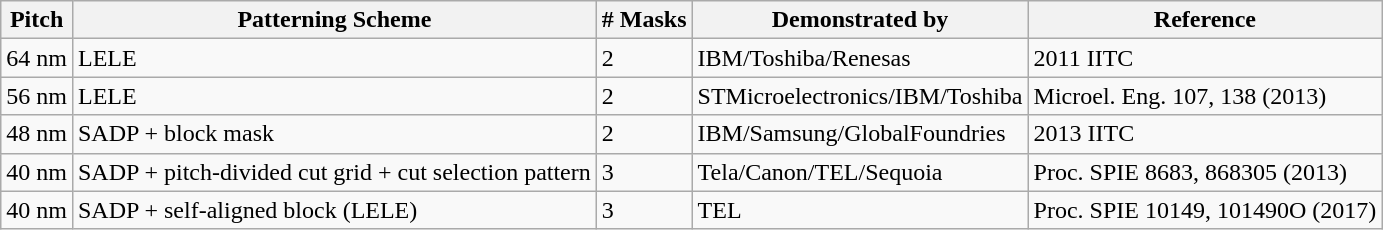<table class="wikitable">
<tr>
<th>Pitch</th>
<th>Patterning Scheme</th>
<th># Masks</th>
<th>Demonstrated by</th>
<th>Reference</th>
</tr>
<tr>
<td>64 nm</td>
<td>LELE</td>
<td>2</td>
<td>IBM/Toshiba/Renesas</td>
<td>2011 IITC</td>
</tr>
<tr>
<td>56 nm</td>
<td>LELE</td>
<td>2</td>
<td>STMicroelectronics/IBM/Toshiba</td>
<td>Microel. Eng. 107, 138 (2013)</td>
</tr>
<tr>
<td>48 nm</td>
<td>SADP + block mask</td>
<td>2</td>
<td>IBM/Samsung/GlobalFoundries</td>
<td>2013 IITC</td>
</tr>
<tr>
<td>40 nm</td>
<td>SADP + pitch-divided cut grid + cut selection pattern</td>
<td>3</td>
<td>Tela/Canon/TEL/Sequoia</td>
<td>Proc. SPIE 8683, 868305 (2013)</td>
</tr>
<tr>
<td>40 nm</td>
<td>SADP + self-aligned block (LELE)</td>
<td>3</td>
<td>TEL</td>
<td>Proc. SPIE 10149, 101490O (2017)</td>
</tr>
</table>
